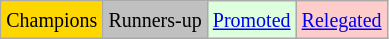<table class="wikitable">
<tr>
<td bgcolor=gold><small>Champions</small></td>
<td bgcolor=silver><small>Runners-up</small></td>
<td bgcolor="#DDFFDD"><small><a href='#'>Promoted</a></small></td>
<td bgcolor="#FFCCCC"><small><a href='#'>Relegated</a></small></td>
</tr>
</table>
